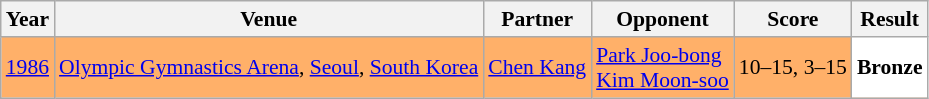<table class="sortable wikitable" style="font-size: 90%;">
<tr>
<th>Year</th>
<th>Venue</th>
<th>Partner</th>
<th>Opponent</th>
<th>Score</th>
<th>Result</th>
</tr>
<tr style="background:#FFB069">
<td align="center"><a href='#'>1986</a></td>
<td align="left"><a href='#'>Olympic Gymnastics Arena</a>, <a href='#'>Seoul</a>, <a href='#'>South Korea</a></td>
<td align="left"> <a href='#'>Chen Kang</a></td>
<td align="left"> <a href='#'>Park Joo-bong</a><br> <a href='#'>Kim Moon-soo</a></td>
<td align="left">10–15, 3–15</td>
<td style="text-align:left; background:white"> <strong>Bronze</strong></td>
</tr>
</table>
